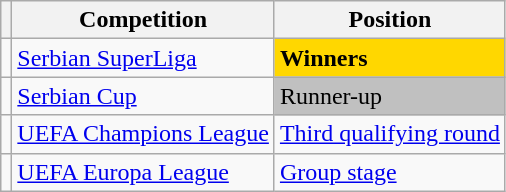<table class="wikitable">
<tr>
<th></th>
<th>Competition</th>
<th>Position</th>
</tr>
<tr>
<td></td>
<td><a href='#'>Serbian SuperLiga</a></td>
<td bgcolor=gold><strong>Winners</strong></td>
</tr>
<tr>
<td></td>
<td><a href='#'>Serbian Cup</a></td>
<td bgcolor=silver>Runner-up</td>
</tr>
<tr>
<td></td>
<td><a href='#'>UEFA Champions League</a></td>
<td><a href='#'>Third qualifying round</a></td>
</tr>
<tr>
<td></td>
<td><a href='#'>UEFA Europa League</a></td>
<td><a href='#'>Group stage</a></td>
</tr>
</table>
